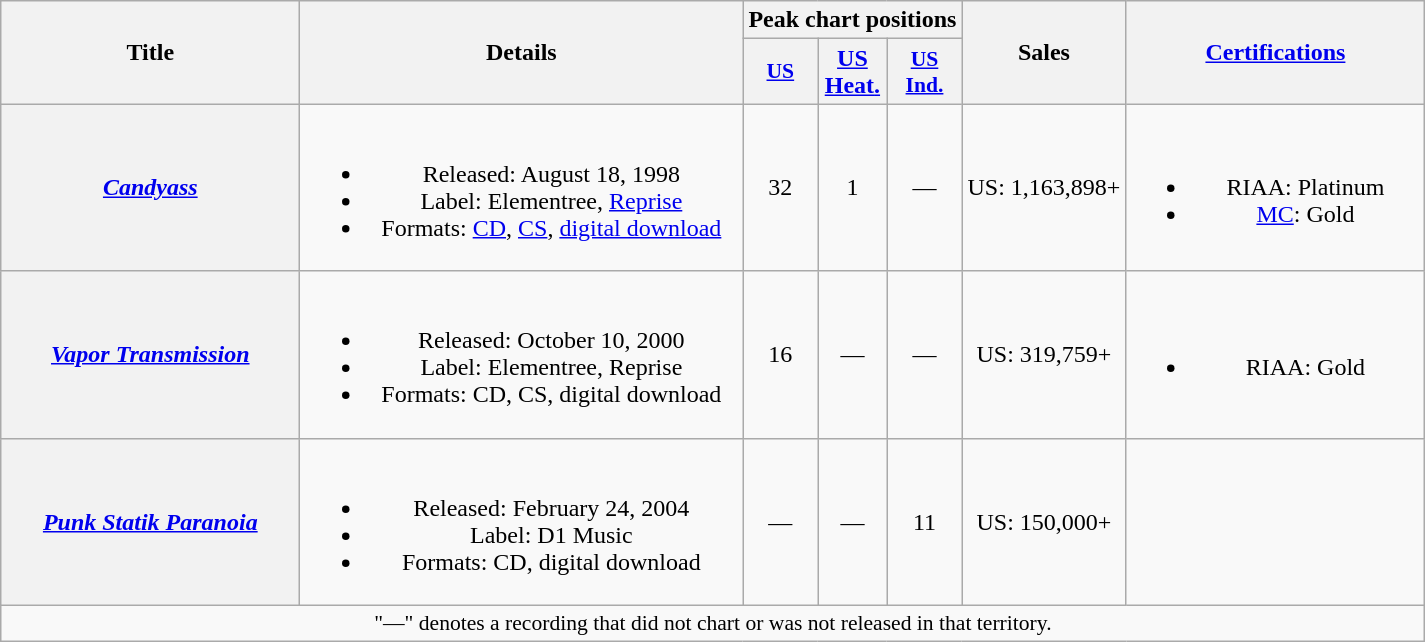<table class="wikitable plainrowheaders" style="text-align:center;">
<tr>
<th scope="col" rowspan="2" style="width:12em;">Title</th>
<th scope="col" rowspan="2" style="width:18em;">Details</th>
<th colspan="3" scope="col">Peak chart positions</th>
<th rowspan="2">Sales</th>
<th scope="col" rowspan="2" style="width:12em;"><a href='#'>Certifications</a></th>
</tr>
<tr>
<th scope="col" style="width:3em;font-size:90%;"><a href='#'>US</a><br></th>
<th><strong><a href='#'>US</a></strong><br><a href='#'><strong>Heat</strong>.</a>
</th>
<th scope="col" style="width:3em;font-size:90%;"><a href='#'>US<br>Ind.</a><br></th>
</tr>
<tr>
<th scope="row"><em><a href='#'>Candyass</a></em></th>
<td><br><ul><li>Released: August 18, 1998</li><li>Label: Elementree, <a href='#'>Reprise</a></li><li>Formats: <a href='#'>CD</a>, <a href='#'>CS</a>, <a href='#'>digital download</a></li></ul></td>
<td>32</td>
<td>1</td>
<td>—</td>
<td>US: 1,163,898+</td>
<td><br><ul><li>RIAA: Platinum</li><li><a href='#'>MC</a>: Gold</li></ul></td>
</tr>
<tr>
<th scope="row"><em><a href='#'>Vapor Transmission</a></em></th>
<td><br><ul><li>Released: October 10, 2000</li><li>Label: Elementree, Reprise</li><li>Formats: CD, CS, digital download</li></ul></td>
<td>16</td>
<td>—</td>
<td>—</td>
<td>US: 319,759+</td>
<td><br><ul><li>RIAA: Gold</li></ul></td>
</tr>
<tr>
<th scope="row"><em><a href='#'>Punk Statik Paranoia</a></em></th>
<td><br><ul><li>Released: February 24, 2004</li><li>Label: D1 Music</li><li>Formats: CD, digital download</li></ul></td>
<td>—</td>
<td>—</td>
<td>11</td>
<td>US: 150,000+</td>
<td></td>
</tr>
<tr>
<td colspan="8" style="font-size:90%">"—" denotes a recording that did not chart or was not released in that territory.</td>
</tr>
</table>
